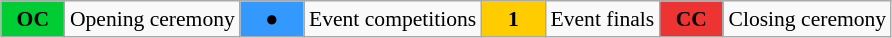<table class="wikitable" style="margin:0.5em auto; font-size:90%;position:relative;">
<tr>
<td style="width:2.5em; background:#00cc33; text-align:center"><strong>OC</strong></td>
<td>Opening ceremony</td>
<td style="width:2.5em; background:#3399ff; text-align:center">●</td>
<td>Event competitions</td>
<td style="width:2.5em; background:#ffcc00; text-align:center"><strong>1</strong></td>
<td>Event finals</td>
<td style="width:2.5em; background:#ee3333; text-align:center"><strong>CC</strong></td>
<td>Closing ceremony</td>
</tr>
</table>
